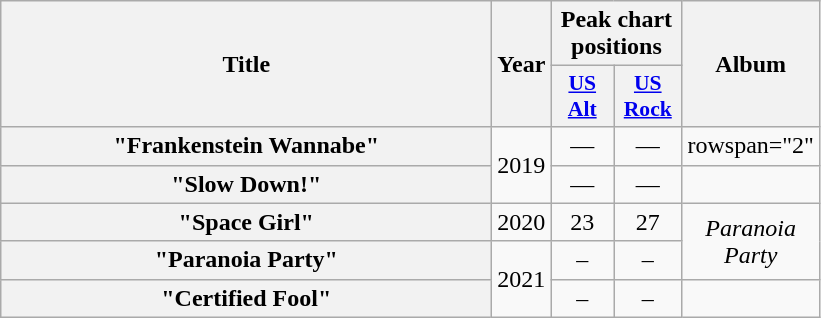<table class="wikitable plainrowheaders" style="text-align:center;">
<tr>
<th rowspan="2" style="width:20em;">Title</th>
<th rowspan="2" style="width:1em;">Year</th>
<th colspan="2" style="width:5em;">Peak chart positions</th>
<th rowspan="2" style="width:5em;">Album</th>
</tr>
<tr>
<th scope="col" style="width:2em;font-size:90%;"><a href='#'>US<br>Alt</a><br></th>
<th scope="col" style="width:2em;font-size:90%;"><a href='#'>US<br>Rock</a><br></th>
</tr>
<tr>
<th scope="row">"Frankenstein Wannabe"</th>
<td rowspan="2">2019</td>
<td>―</td>
<td>―</td>
<td>rowspan="2" </td>
</tr>
<tr>
<th scope="row">"Slow Down!"<br></th>
<td>―</td>
<td>―</td>
</tr>
<tr>
<th scope="row">"Space Girl"<br></th>
<td>2020</td>
<td>23</td>
<td>27</td>
<td rowspan="2"><em>Paranoia Party</em></td>
</tr>
<tr>
<th scope="row">"Paranoia Party"</th>
<td rowspan="2">2021</td>
<td>–</td>
<td>–</td>
</tr>
<tr>
<th scope="row">"Certified Fool"</th>
<td>–</td>
<td>–</td>
<td></td>
</tr>
</table>
